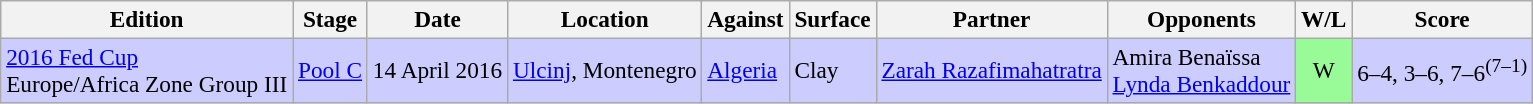<table class=wikitable style=font-size:97%>
<tr>
<th>Edition</th>
<th>Stage</th>
<th>Date</th>
<th>Location</th>
<th>Against</th>
<th>Surface</th>
<th>Partner</th>
<th>Opponents</th>
<th>W/L</th>
<th>Score</th>
</tr>
<tr style="background:#CCCCFF;">
<td><a href='#'>2016 Fed Cup</a> <br> Europe/Africa Zone Group III</td>
<td><a href='#'>Pool C</a></td>
<td>14 April 2016</td>
<td><a href='#'>Ulcinj</a>, Montenegro</td>
<td> <a href='#'>Algeria</a></td>
<td>Clay</td>
<td><a href='#'>Zarah Razafimahatratra</a></td>
<td>Amira Benaïssa <br> <a href='#'>Lynda Benkaddour</a></td>
<td style="text-align:center; background:#98fb98;">W</td>
<td>6–4, 3–6, 7–6<sup>(7–1)</sup></td>
</tr>
</table>
